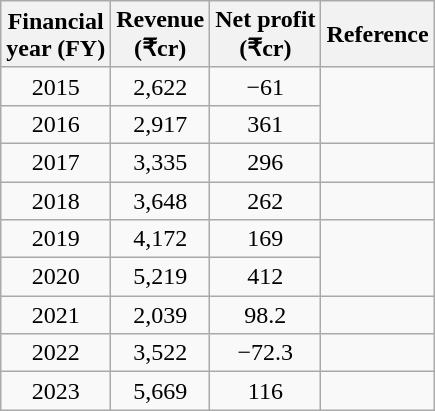<table class="wikitable" style="text-align:center;">
<tr>
<th>Financial<br>year (FY)</th>
<th>Revenue<br>(₹cr)</th>
<th>Net profit<br>(₹cr)</th>
<th>Reference</th>
</tr>
<tr>
<td>2015</td>
<td>2,622</td>
<td><span>−61</span></td>
<td rowspan="2"></td>
</tr>
<tr>
<td>2016</td>
<td>2,917</td>
<td>361</td>
</tr>
<tr>
<td>2017</td>
<td>3,335</td>
<td>296</td>
<td></td>
</tr>
<tr>
<td>2018</td>
<td>3,648</td>
<td>262</td>
<td></td>
</tr>
<tr>
<td>2019</td>
<td>4,172</td>
<td>169</td>
<td rowspan="2"></td>
</tr>
<tr>
<td>2020</td>
<td>5,219</td>
<td>412</td>
</tr>
<tr>
<td>2021</td>
<td>2,039</td>
<td>98.2</td>
<td></td>
</tr>
<tr>
<td>2022</td>
<td>3,522</td>
<td><span>−72.3</span></td>
<td></td>
</tr>
<tr>
<td>2023</td>
<td>5,669</td>
<td>116</td>
<td></td>
</tr>
</table>
